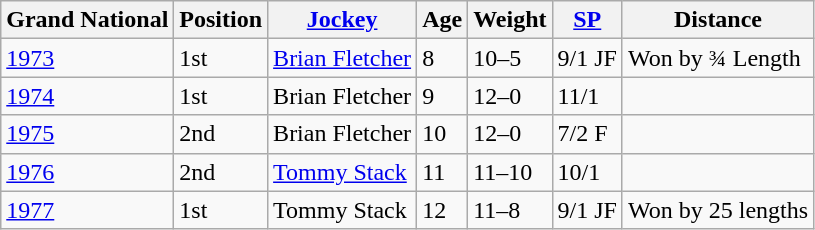<table class="wikitable sortable">
<tr>
<th>Grand National</th>
<th>Position</th>
<th><a href='#'>Jockey</a></th>
<th>Age</th>
<th>Weight</th>
<th><a href='#'>SP</a></th>
<th>Distance</th>
</tr>
<tr>
<td><a href='#'>1973</a></td>
<td>1st</td>
<td><a href='#'>Brian Fletcher</a></td>
<td>8</td>
<td>10–5</td>
<td>9/1 JF</td>
<td>Won by ¾ Length</td>
</tr>
<tr>
<td><a href='#'>1974</a></td>
<td>1st</td>
<td>Brian Fletcher</td>
<td>9</td>
<td>12–0</td>
<td>11/1</td>
<td></td>
</tr>
<tr>
<td><a href='#'>1975</a></td>
<td>2nd</td>
<td>Brian Fletcher</td>
<td>10</td>
<td>12–0</td>
<td>7/2 F</td>
<td></td>
</tr>
<tr>
<td><a href='#'>1976</a></td>
<td>2nd</td>
<td><a href='#'>Tommy Stack</a></td>
<td>11</td>
<td>11–10</td>
<td>10/1</td>
<td></td>
</tr>
<tr>
<td><a href='#'>1977</a></td>
<td>1st</td>
<td>Tommy Stack</td>
<td>12</td>
<td>11–8</td>
<td>9/1 JF</td>
<td>Won by 25 lengths</td>
</tr>
</table>
